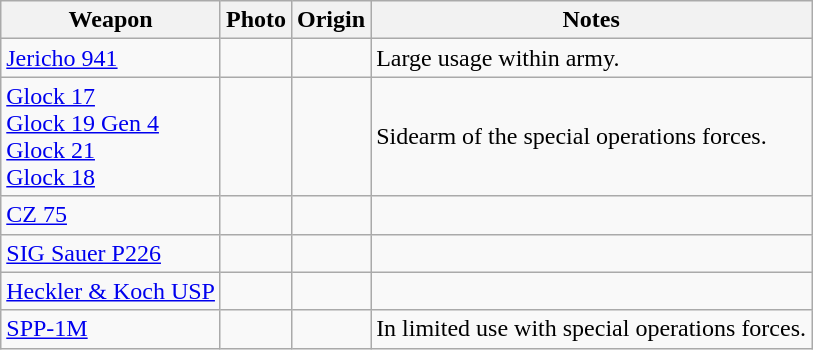<table class="wikitable">
<tr>
<th>Weapon</th>
<th>Photo</th>
<th>Origin</th>
<th>Notes</th>
</tr>
<tr>
<td><a href='#'>Jericho 941</a></td>
<td></td>
<td></td>
<td>Large usage within army.</td>
</tr>
<tr>
<td><a href='#'>Glock 17</a><br><a href='#'>Glock 19 Gen 4</a><br><a href='#'>Glock 21</a><br><a href='#'>Glock 18</a></td>
<td></td>
<td></td>
<td>Sidearm of the special operations forces.</td>
</tr>
<tr>
<td><a href='#'>CZ 75</a></td>
<td></td>
<td></td>
<td></td>
</tr>
<tr>
<td><a href='#'>SIG Sauer P226</a></td>
<td></td>
<td></td>
<td></td>
</tr>
<tr>
<td><a href='#'>Heckler & Koch USP</a></td>
<td></td>
<td></td>
<td></td>
</tr>
<tr>
<td><a href='#'>SPP-1M</a></td>
<td></td>
<td></td>
<td>In limited use with special operations forces.</td>
</tr>
</table>
